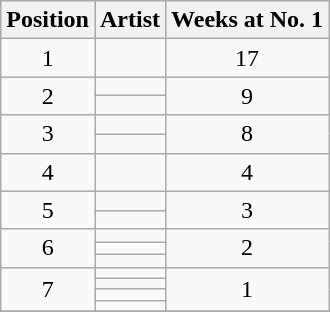<table class="wikitable plainrowheaders" style="text-align:center;">
<tr>
<th>Position</th>
<th>Artist</th>
<th>Weeks at No. 1</th>
</tr>
<tr>
<td>1</td>
<td></td>
<td>17</td>
</tr>
<tr>
<td rowspan=2>2</td>
<td></td>
<td rowspan=2>9</td>
</tr>
<tr>
<td></td>
</tr>
<tr>
<td rowspan=2>3</td>
<td></td>
<td rowspan=2>8</td>
</tr>
<tr>
<td></td>
</tr>
<tr>
<td>4</td>
<td></td>
<td>4</td>
</tr>
<tr>
<td rowspan=2>5</td>
<td></td>
<td rowspan=2>3</td>
</tr>
<tr>
<td></td>
</tr>
<tr>
<td rowspan=3>6</td>
<td></td>
<td rowspan=3>2</td>
</tr>
<tr>
<td></td>
</tr>
<tr>
<td></td>
</tr>
<tr>
<td rowspan=4>7</td>
<td></td>
<td rowspan=4>1</td>
</tr>
<tr>
<td></td>
</tr>
<tr>
<td></td>
</tr>
<tr>
<td></td>
</tr>
<tr>
</tr>
</table>
